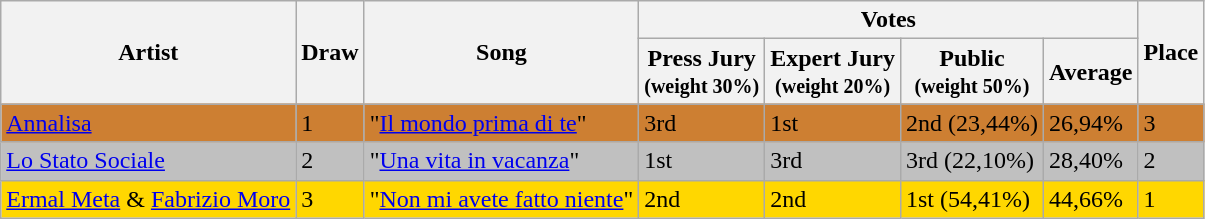<table class="wikitable sortable">
<tr>
<th rowspan="2">Artist</th>
<th rowspan="2">Draw</th>
<th rowspan="2">Song</th>
<th colspan="4" class="unsortable">Votes</th>
<th rowspan="2">Place</th>
</tr>
<tr>
<th>Press Jury<br><small>(weight 30%)</small></th>
<th>Expert Jury<br><small>(weight 20%)</small></th>
<th>Public<br><small>(weight 50%)</small></th>
<th>Average</th>
</tr>
<tr bgcolor=#cd7f32>
<td><a href='#'>Annalisa</a></td>
<td>1</td>
<td>"<a href='#'>Il mondo prima di te</a>"</td>
<td>3rd</td>
<td>1st</td>
<td>2nd (23,44%)</td>
<td>26,94%</td>
<td>3</td>
</tr>
<tr bgcolor=silver>
<td><a href='#'>Lo Stato Sociale</a></td>
<td>2</td>
<td>"<a href='#'>Una vita in vacanza</a>"</td>
<td>1st</td>
<td>3rd</td>
<td>3rd (22,10%)</td>
<td>28,40%</td>
<td>2</td>
</tr>
<tr bgcolor=gold>
<td><a href='#'>Ermal Meta</a> & <a href='#'>Fabrizio Moro</a></td>
<td>3</td>
<td>"<a href='#'>Non mi avete fatto niente</a>"</td>
<td>2nd</td>
<td>2nd</td>
<td>1st (54,41%)</td>
<td>44,66%</td>
<td>1</td>
</tr>
</table>
